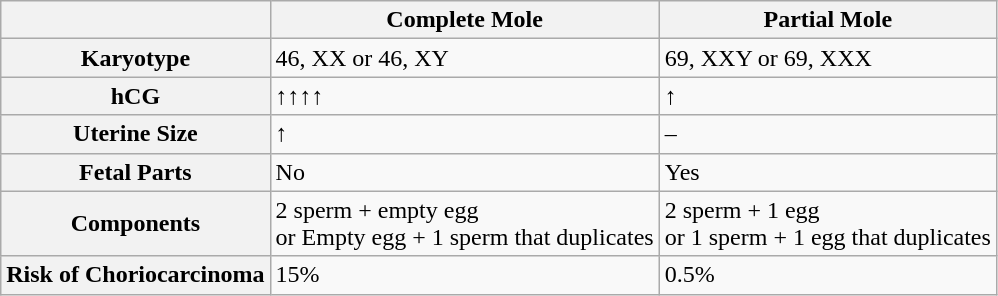<table class="wikitable">
<tr>
<th></th>
<th>Complete Mole</th>
<th>Partial Mole</th>
</tr>
<tr>
<th>Karyotype</th>
<td>46, XX or 46, XY</td>
<td>69, XXY or 69, XXX</td>
</tr>
<tr>
<th>hCG</th>
<td>↑↑↑↑</td>
<td>↑</td>
</tr>
<tr>
<th>Uterine Size</th>
<td>↑</td>
<td>–</td>
</tr>
<tr>
<th>Fetal Parts</th>
<td>No</td>
<td>Yes</td>
</tr>
<tr>
<th>Components</th>
<td>2 sperm + empty egg<br>or
Empty egg + 1 sperm that duplicates</td>
<td>2 sperm + 1 egg<br>or
1 sperm + 1 egg that  duplicates</td>
</tr>
<tr>
<th>Risk of Choriocarcinoma</th>
<td>15%</td>
<td>0.5%</td>
</tr>
</table>
